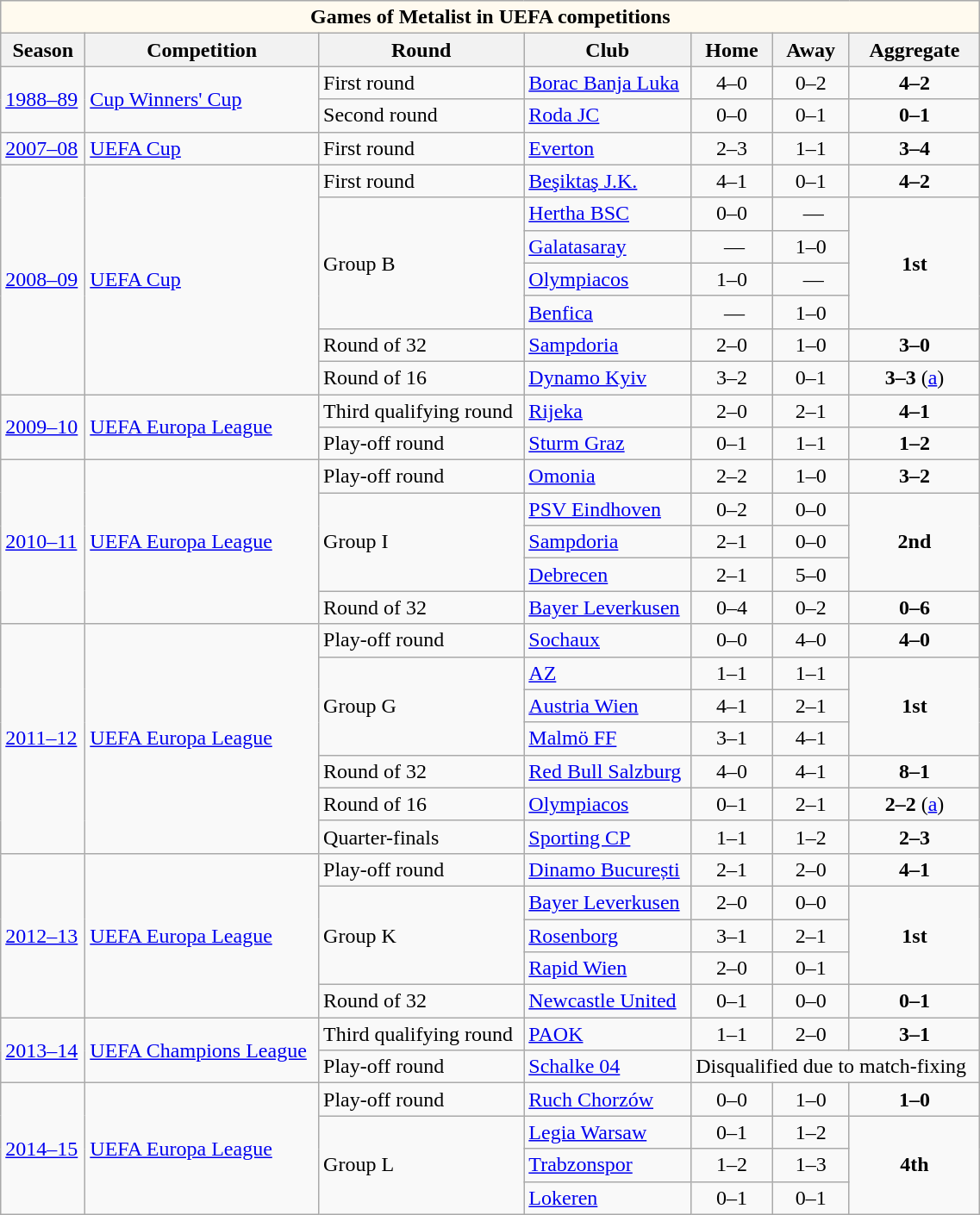<table class="wikitable collapsible collapsed" width="60%" style="text-align: left;">
<tr>
<th style="background:#fffaef;" colspan="17">Games of Metalist in UEFA competitions</th>
</tr>
<tr>
<th>Season</th>
<th>Competition</th>
<th>Round</th>
<th>Club</th>
<th>Home</th>
<th>Away</th>
<th>Aggregate</th>
</tr>
<tr>
<td rowspan="2"><a href='#'>1988–89</a></td>
<td rowspan="2"><a href='#'>Cup Winners' Cup</a></td>
<td>First round</td>
<td> <a href='#'>Borac Banja Luka</a></td>
<td style="text-align:center;">4–0</td>
<td style="text-align:center;">0–2</td>
<td style="text-align:center;"><strong>4–2</strong></td>
</tr>
<tr>
<td>Second round</td>
<td> <a href='#'>Roda JC</a></td>
<td style="text-align:center;">0–0</td>
<td style="text-align:center;">0–1</td>
<td style="text-align:center;"><strong>0–1</strong></td>
</tr>
<tr>
<td><a href='#'>2007–08</a></td>
<td><a href='#'>UEFA Cup</a></td>
<td>First round</td>
<td> <a href='#'>Everton</a></td>
<td style="text-align:center;">2–3</td>
<td style="text-align:center;">1–1</td>
<td style="text-align:center;"><strong>3–4</strong></td>
</tr>
<tr>
<td rowspan="7"><a href='#'>2008–09</a></td>
<td rowspan="7"><a href='#'>UEFA Cup</a></td>
<td>First round</td>
<td> <a href='#'>Beşiktaş J.K.</a></td>
<td style="text-align:center;">4–1</td>
<td style="text-align:center;">0–1</td>
<td style="text-align:center;"><strong>4–2</strong></td>
</tr>
<tr>
<td rowspan="4">Group B</td>
<td> <a href='#'>Hertha BSC</a></td>
<td style="text-align:center;">0–0</td>
<td style="text-align:center;"> —</td>
<td rowspan="4" style="text-align:center;"><strong>1st</strong></td>
</tr>
<tr>
<td> <a href='#'>Galatasaray</a></td>
<td style="text-align:center;"> —</td>
<td style="text-align:center;">1–0</td>
</tr>
<tr>
<td> <a href='#'>Olympiacos</a></td>
<td style="text-align:center;">1–0</td>
<td style="text-align:center;"> —</td>
</tr>
<tr>
<td> <a href='#'>Benfica</a></td>
<td style="text-align:center;"> —</td>
<td style="text-align:center;">1–0</td>
</tr>
<tr>
<td>Round of 32</td>
<td> <a href='#'>Sampdoria</a></td>
<td style="text-align:center;">2–0</td>
<td style="text-align:center;">1–0</td>
<td style="text-align:center;"><strong>3–0</strong></td>
</tr>
<tr>
<td>Round of 16</td>
<td> <a href='#'>Dynamo Kyiv</a></td>
<td style="text-align:center;">3–2</td>
<td style="text-align:center;">0–1</td>
<td style="text-align:center;"><strong>3–3</strong> (<a href='#'>a</a>)</td>
</tr>
<tr>
<td rowspan="2"><a href='#'>2009–10</a></td>
<td rowspan="2"><a href='#'>UEFA Europa League</a></td>
<td>Third qualifying round</td>
<td> <a href='#'>Rijeka</a></td>
<td style="text-align:center;">2–0</td>
<td style="text-align:center;">2–1</td>
<td style="text-align:center;"><strong>4–1</strong></td>
</tr>
<tr>
<td>Play-off round</td>
<td> <a href='#'>Sturm Graz</a></td>
<td style="text-align:center;">0–1</td>
<td style="text-align:center;">1–1</td>
<td style="text-align:center;"><strong>1–2</strong></td>
</tr>
<tr>
<td rowspan="5"><a href='#'>2010–11</a></td>
<td rowspan="5"><a href='#'>UEFA Europa League</a></td>
<td>Play-off round</td>
<td> <a href='#'>Omonia</a></td>
<td style="text-align:center;">2–2</td>
<td style="text-align:center;">1–0</td>
<td style="text-align:center;"><strong>3–2</strong></td>
</tr>
<tr>
<td rowspan="3">Group I</td>
<td> <a href='#'>PSV Eindhoven</a></td>
<td style="text-align:center;">0–2</td>
<td style="text-align:center;">0–0</td>
<td rowspan="3" style="text-align:center;"><strong>2nd</strong></td>
</tr>
<tr>
<td> <a href='#'>Sampdoria</a></td>
<td style="text-align:center;">2–1</td>
<td style="text-align:center;">0–0</td>
</tr>
<tr>
<td> <a href='#'>Debrecen</a></td>
<td style="text-align:center;">2–1</td>
<td style="text-align:center;">5–0</td>
</tr>
<tr>
<td>Round of 32</td>
<td> <a href='#'>Bayer Leverkusen</a></td>
<td style="text-align:center;">0–4</td>
<td style="text-align:center;">0–2</td>
<td style="text-align:center;"><strong>0–6</strong></td>
</tr>
<tr>
<td rowspan="7"><a href='#'>2011–12</a></td>
<td rowspan="7"><a href='#'>UEFA Europa League</a></td>
<td>Play-off round</td>
<td> <a href='#'>Sochaux</a></td>
<td style="text-align:center;">0–0</td>
<td style="text-align:center;">4–0</td>
<td style="text-align:center;"><strong>4–0</strong></td>
</tr>
<tr>
<td rowspan="3">Group G</td>
<td> <a href='#'>AZ</a></td>
<td style="text-align:center;">1–1</td>
<td style="text-align:center;">1–1</td>
<td rowspan="3" style="text-align:center;"><strong>1st</strong></td>
</tr>
<tr>
<td> <a href='#'>Austria Wien</a></td>
<td style="text-align:center;">4–1</td>
<td style="text-align:center;">2–1</td>
</tr>
<tr>
<td> <a href='#'>Malmö FF</a></td>
<td style="text-align:center;">3–1</td>
<td style="text-align:center;">4–1</td>
</tr>
<tr>
<td>Round of 32</td>
<td> <a href='#'>Red Bull Salzburg</a></td>
<td style="text-align:center;">4–0</td>
<td style="text-align:center;">4–1</td>
<td style="text-align:center;"><strong>8–1</strong></td>
</tr>
<tr>
<td>Round of 16</td>
<td> <a href='#'>Olympiacos</a></td>
<td style="text-align:center;">0–1</td>
<td style="text-align:center;">2–1</td>
<td style="text-align:center;"><strong>2–2</strong> (<a href='#'>a</a>)</td>
</tr>
<tr>
<td>Quarter-finals</td>
<td> <a href='#'>Sporting CP</a></td>
<td style="text-align:center;">1–1</td>
<td style="text-align:center;">1–2</td>
<td style="text-align:center;"><strong>2–3</strong></td>
</tr>
<tr>
<td rowspan="5"><a href='#'>2012–13</a></td>
<td rowspan="5"><a href='#'>UEFA Europa League</a></td>
<td>Play-off round</td>
<td> <a href='#'>Dinamo București</a></td>
<td style="text-align:center;">2–1</td>
<td style="text-align:center;">2–0</td>
<td style="text-align:center;"><strong>4–1</strong></td>
</tr>
<tr>
<td rowspan="3">Group K</td>
<td> <a href='#'>Bayer Leverkusen</a></td>
<td style="text-align:center;">2–0</td>
<td style="text-align:center;">0–0</td>
<td rowspan="3" style="text-align:center;"><strong>1st</strong></td>
</tr>
<tr>
<td> <a href='#'>Rosenborg</a></td>
<td style="text-align:center;">3–1</td>
<td style="text-align:center;">2–1</td>
</tr>
<tr>
<td> <a href='#'>Rapid Wien</a></td>
<td style="text-align:center;">2–0</td>
<td style="text-align:center;">0–1</td>
</tr>
<tr>
<td>Round of 32</td>
<td> <a href='#'>Newcastle United</a></td>
<td style="text-align:center;">0–1</td>
<td style="text-align:center;">0–0</td>
<td style="text-align:center;"><strong>0–1</strong></td>
</tr>
<tr>
<td rowspan=2><a href='#'>2013–14</a></td>
<td rowspan=2><a href='#'>UEFA Champions League</a></td>
<td>Third qualifying round</td>
<td> <a href='#'>PAOK</a></td>
<td style="text-align:center;">1–1</td>
<td style="text-align:center;">2–0</td>
<td style="text-align:center;"><strong>3–1</strong></td>
</tr>
<tr>
<td>Play-off round</td>
<td> <a href='#'>Schalke 04</a></td>
<td colspan="3">Disqualified due to match-fixing</td>
</tr>
<tr>
<td rowspan=5><a href='#'>2014–15</a></td>
<td rowspan=5><a href='#'>UEFA Europa League</a></td>
<td>Play-off round</td>
<td> <a href='#'>Ruch Chorzów</a></td>
<td style="text-align:center;">0–0</td>
<td style="text-align:center;">1–0</td>
<td style="text-align:center;"><strong>1–0</strong></td>
</tr>
<tr>
<td rowspan="3">Group L</td>
<td> <a href='#'>Legia Warsaw</a></td>
<td style="text-align:center;">0–1</td>
<td style="text-align:center;">1–2</td>
<td rowspan="3" style="text-align:center;"><strong>4th</strong></td>
</tr>
<tr>
<td> <a href='#'>Trabzonspor</a></td>
<td style="text-align:center;">1–2</td>
<td style="text-align:center;">1–3</td>
</tr>
<tr>
<td> <a href='#'>Lokeren</a></td>
<td style="text-align:center;">0–1</td>
<td style="text-align:center;">0–1</td>
</tr>
</table>
